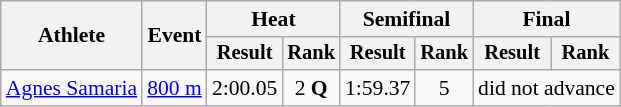<table class=wikitable style="font-size:90%">
<tr>
<th rowspan="2">Athlete</th>
<th rowspan="2">Event</th>
<th colspan="2">Heat</th>
<th colspan="2">Semifinal</th>
<th colspan="2">Final</th>
</tr>
<tr style="font-size:95%">
<th>Result</th>
<th>Rank</th>
<th>Result</th>
<th>Rank</th>
<th>Result</th>
<th>Rank</th>
</tr>
<tr align=center>
<td align=left><a href='#'>Agnes Samaria</a></td>
<td align=left><a href='#'>800 m</a></td>
<td>2:00.05</td>
<td>2 <strong>Q</strong></td>
<td>1:59.37</td>
<td>5</td>
<td colspan=2>did not advance</td>
</tr>
</table>
